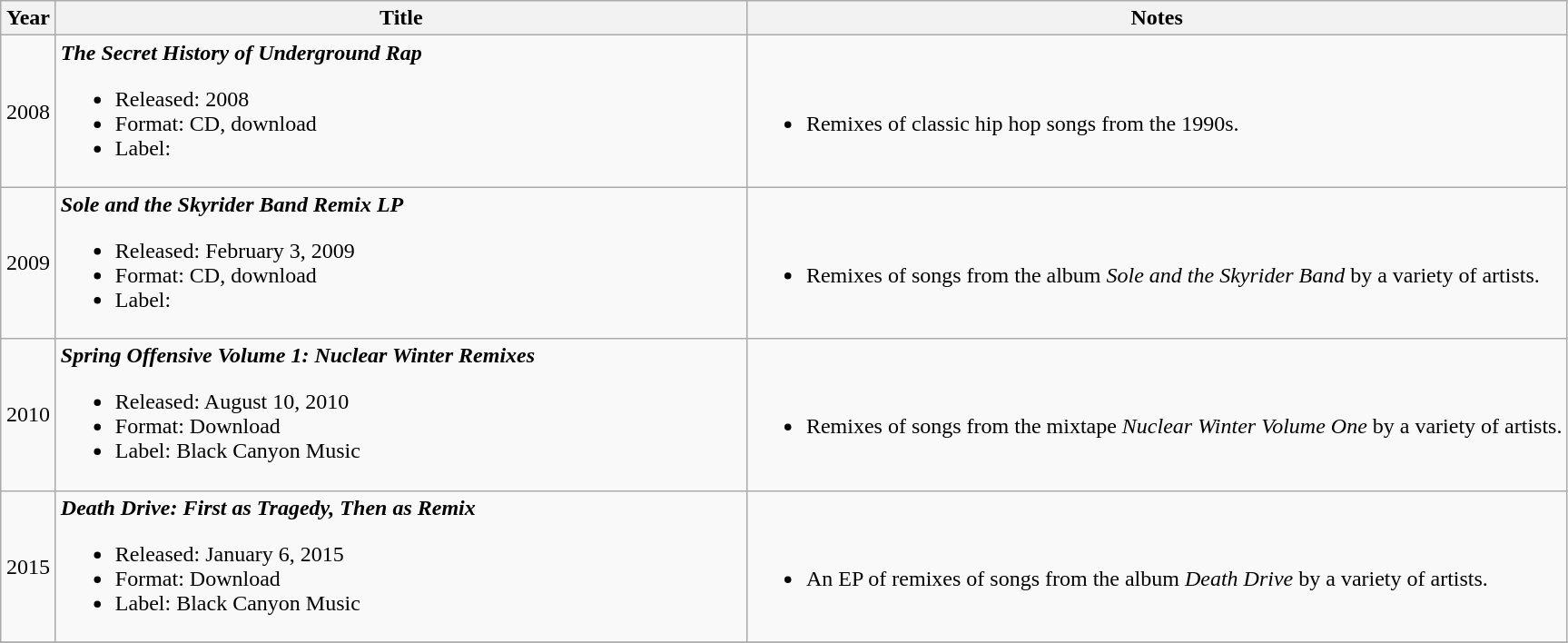<table class="wikitable">
<tr>
<th rowspan="1" style="width:33px;">Year</th>
<th rowspan="1" style="width:500px;">Title</th>
<th rowspan="1">Notes</th>
</tr>
<tr>
<td style="text-align:center;">2008</td>
<td><strong><em>The Secret History of Underground Rap</em></strong><br><ul><li>Released: 2008</li><li>Format: CD, download</li><li>Label:</li></ul></td>
<td><br><ul><li>Remixes of classic hip hop songs from the 1990s.</li></ul></td>
</tr>
<tr>
<td style="text-align:center;">2009</td>
<td><strong><em>Sole and the Skyrider Band Remix LP</em></strong><br><ul><li>Released: February 3, 2009</li><li>Format: CD, download</li><li>Label:</li></ul></td>
<td><br><ul><li>Remixes of songs from the album <em>Sole and the Skyrider Band</em> by a variety of artists.</li></ul></td>
</tr>
<tr>
<td style="text-align:center;">2010</td>
<td><strong><em>Spring Offensive Volume 1: Nuclear Winter Remixes</em></strong><br><ul><li>Released: August 10, 2010</li><li>Format: Download</li><li>Label: Black Canyon Music</li></ul></td>
<td><br><ul><li>Remixes of songs from the mixtape <em>Nuclear Winter Volume One</em> by a variety of artists.</li></ul></td>
</tr>
<tr>
<td style="text-align:center;">2015</td>
<td><strong><em>Death Drive: First as Tragedy, Then as Remix </em></strong><br><ul><li>Released: January 6, 2015</li><li>Format: Download</li><li>Label: Black Canyon Music</li></ul></td>
<td><br><ul><li>An EP of remixes of songs from the album <em>Death Drive</em> by a variety of artists.</li></ul></td>
</tr>
<tr>
</tr>
</table>
